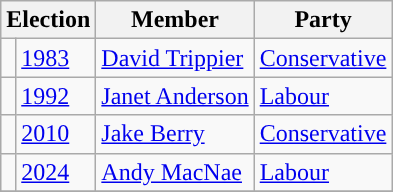<table class="wikitable">
<tr>
<th colspan="2">Election</th>
<th>Member</th>
<th>Party</th>
</tr>
<tr>
<td style="color:inherit;background-color: "></td>
<td><a href='#'>1983</a></td>
<td><a href='#'>David Trippier</a></td>
<td><a href='#'>Conservative</a></td>
</tr>
<tr>
<td style="color:inherit;background-color: "></td>
<td><a href='#'>1992</a></td>
<td><a href='#'>Janet Anderson</a></td>
<td><a href='#'>Labour</a></td>
</tr>
<tr>
<td style="color:inherit;background-color: "></td>
<td><a href='#'>2010</a></td>
<td><a href='#'>Jake Berry</a></td>
<td><a href='#'>Conservative</a></td>
</tr>
<tr>
<td style="color:inherit;background-color: "></td>
<td><a href='#'>2024</a></td>
<td><a href='#'>Andy MacNae</a></td>
<td><a href='#'>Labour</a></td>
</tr>
<tr>
</tr>
</table>
